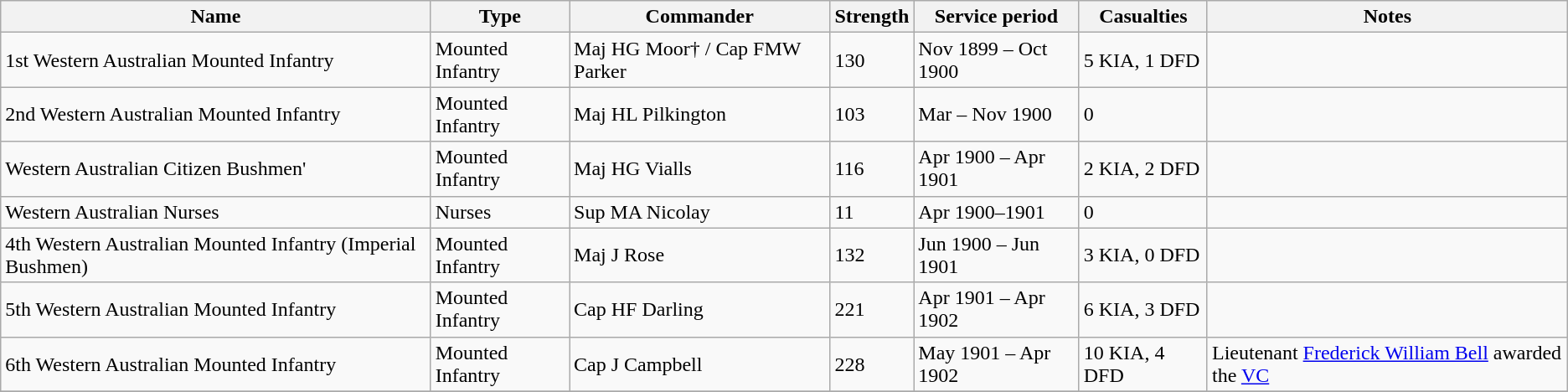<table class="wikitable" align=center>
<tr>
<th>Name</th>
<th>Type</th>
<th>Commander</th>
<th>Strength</th>
<th>Service period</th>
<th>Casualties</th>
<th>Notes</th>
</tr>
<tr>
<td>1st Western Australian Mounted Infantry</td>
<td>Mounted Infantry</td>
<td>Maj HG Moor† / Cap FMW Parker</td>
<td>130</td>
<td>Nov 1899 – Oct 1900</td>
<td>5 KIA, 1 DFD</td>
<td></td>
</tr>
<tr>
<td>2nd Western Australian Mounted Infantry</td>
<td>Mounted Infantry</td>
<td>Maj HL Pilkington</td>
<td>103</td>
<td>Mar – Nov 1900</td>
<td>0</td>
<td></td>
</tr>
<tr>
<td>Western Australian Citizen Bushmen'</td>
<td>Mounted Infantry</td>
<td>Maj HG Vialls</td>
<td>116</td>
<td>Apr 1900 – Apr 1901</td>
<td>2 KIA, 2 DFD</td>
<td></td>
</tr>
<tr>
<td>Western Australian Nurses</td>
<td>Nurses</td>
<td>Sup MA Nicolay</td>
<td>11</td>
<td>Apr 1900–1901</td>
<td>0</td>
<td></td>
</tr>
<tr>
<td>4th Western Australian Mounted Infantry (Imperial Bushmen)</td>
<td>Mounted Infantry</td>
<td>Maj J Rose</td>
<td>132</td>
<td>Jun 1900 – Jun 1901</td>
<td>3 KIA, 0 DFD</td>
<td></td>
</tr>
<tr>
<td>5th Western Australian Mounted Infantry</td>
<td>Mounted Infantry</td>
<td>Cap HF Darling</td>
<td>221</td>
<td>Apr 1901 – Apr 1902</td>
<td>6 KIA, 3 DFD</td>
<td></td>
</tr>
<tr>
<td>6th Western Australian Mounted Infantry</td>
<td>Mounted Infantry</td>
<td>Cap J Campbell</td>
<td>228</td>
<td>May 1901 – Apr 1902</td>
<td>10 KIA, 4 DFD</td>
<td>Lieutenant <a href='#'>Frederick William Bell</a> awarded the <a href='#'>VC</a></td>
</tr>
<tr>
</tr>
</table>
